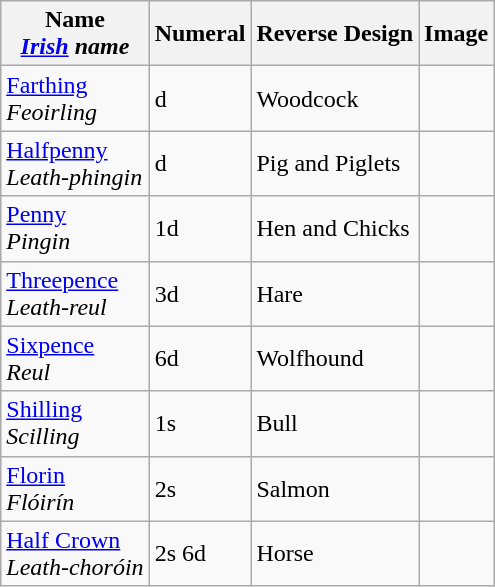<table class="wikitable">
<tr>
<th>Name<br><em><a href='#'>Irish</a> name</em></th>
<th>Numeral</th>
<th>Reverse Design</th>
<th>Image</th>
</tr>
<tr>
<td><a href='#'>Farthing</a><br><em>Feoirling</em></td>
<td>d</td>
<td>Woodcock</td>
<td></td>
</tr>
<tr>
<td><a href='#'>Halfpenny</a><br><em>Leath-phingin</em></td>
<td>d</td>
<td>Pig and Piglets</td>
<td></td>
</tr>
<tr>
<td><a href='#'>Penny</a><br><em>Pingin</em></td>
<td>1d</td>
<td>Hen and Chicks</td>
<td></td>
</tr>
<tr>
<td><a href='#'>Threepence</a><br><em>Leath-reul</em></td>
<td>3d</td>
<td>Hare</td>
<td></td>
</tr>
<tr>
<td><a href='#'>Sixpence</a><br><em>Reul</em></td>
<td>6d</td>
<td>Wolfhound</td>
<td></td>
</tr>
<tr>
<td><a href='#'>Shilling</a><br><em>Scilling</em></td>
<td>1s</td>
<td>Bull</td>
<td></td>
</tr>
<tr>
<td><a href='#'>Florin</a><br><em>Flóirín</em></td>
<td>2s</td>
<td>Salmon</td>
<td></td>
</tr>
<tr>
<td><a href='#'>Half Crown</a><br><em>Leath-choróin</em></td>
<td>2s 6d</td>
<td>Horse</td>
<td></td>
</tr>
</table>
